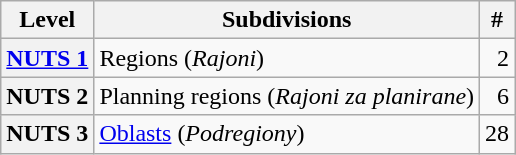<table class="wikitable">
<tr>
<th>Level</th>
<th>Subdivisions</th>
<th>#</th>
</tr>
<tr>
<th><a href='#'>NUTS 1</a></th>
<td>Regions (<em>Rajoni</em>)</td>
<td align="right">2</td>
</tr>
<tr>
<th>NUTS 2</th>
<td>Planning regions (<em>Rajoni za planirane</em>)</td>
<td align="right">6</td>
</tr>
<tr>
<th>NUTS 3</th>
<td><a href='#'>Oblasts</a> (<em>Podregiony</em>)</td>
<td align="right">28</td>
</tr>
</table>
